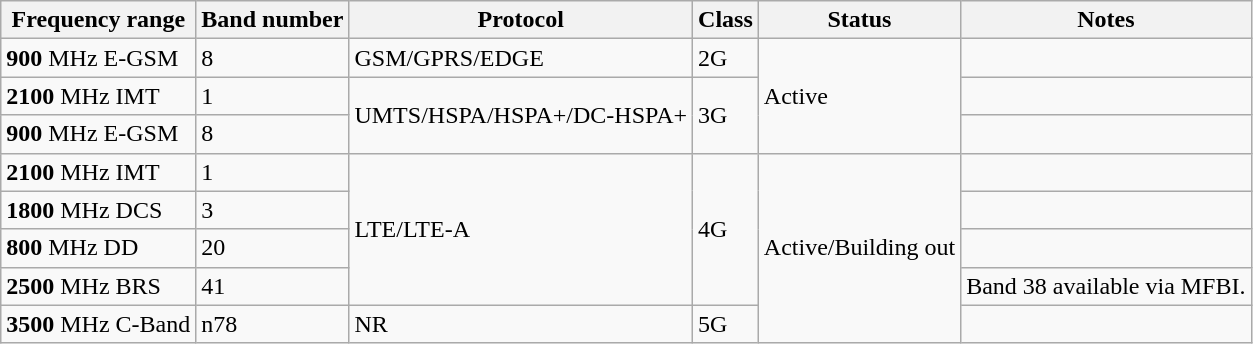<table class="wikitable sortable">
<tr>
<th>Frequency range</th>
<th>Band number</th>
<th>Protocol</th>
<th>Class</th>
<th>Status</th>
<th>Notes</th>
</tr>
<tr>
<td><strong>900</strong> MHz E-GSM</td>
<td>8</td>
<td>GSM/GPRS/EDGE</td>
<td>2G</td>
<td rowspan="3">Active</td>
<td></td>
</tr>
<tr>
<td><strong>2100</strong> MHz IMT</td>
<td>1</td>
<td rowspan="2">UMTS/HSPA/HSPA+/DC-HSPA+</td>
<td rowspan="2">3G</td>
<td></td>
</tr>
<tr>
<td><strong>900</strong> MHz E-GSM</td>
<td>8</td>
<td></td>
</tr>
<tr>
<td><strong>2100</strong> MHz IMT</td>
<td>1</td>
<td rowspan="4">LTE/LTE-A</td>
<td rowspan="4">4G</td>
<td rowspan="5">Active/Building out</td>
<td></td>
</tr>
<tr>
<td><strong>1800</strong> MHz DCS</td>
<td>3</td>
<td></td>
</tr>
<tr>
<td><strong>800</strong> MHz DD</td>
<td>20</td>
<td></td>
</tr>
<tr>
<td><strong>2500</strong> MHz BRS</td>
<td>41</td>
<td>Band 38 available via MFBI.</td>
</tr>
<tr>
<td><strong>3500</strong> MHz C-Band</td>
<td>n78</td>
<td>NR</td>
<td>5G</td>
<td></td>
</tr>
</table>
